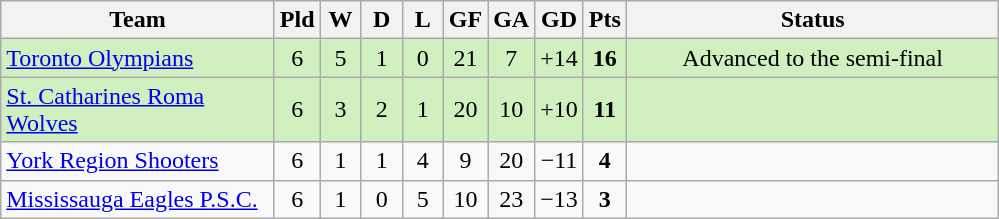<table class="wikitable" style="text-align:center">
<tr>
<th style="width:175px">Team</th>
<th style="width:20px" abbr="Played">Pld</th>
<th style="width:20px" abbr="Won">W</th>
<th style="width:20px" abbr="Drawn">D</th>
<th style="width:20px" abbr="Lost">L</th>
<th style="width:20px" abbr="Goals for">GF</th>
<th style="width:20px" abbr="Goals against">GA</th>
<th style="width:20px" abbr="Goal difference">GD</th>
<th style="width:20px" abbr="Points">Pts</th>
<th width=241>Status</th>
</tr>
<tr bgcolor="#D0F0C0">
<td style="text-align:left"><a href='#'>Toronto Olympians</a></td>
<td>6</td>
<td>5</td>
<td>1</td>
<td>0</td>
<td>21</td>
<td>7</td>
<td>+14</td>
<td><strong>16</strong></td>
<td>Advanced to the semi-final</td>
</tr>
<tr bgcolor="#D0F0C0">
<td style="text-align:left"><a href='#'>St. Catharines Roma Wolves</a></td>
<td>6</td>
<td>3</td>
<td>2</td>
<td>1</td>
<td>20</td>
<td>10</td>
<td>+10</td>
<td><strong>11</strong></td>
<td></td>
</tr>
<tr>
<td style="text-align:left"><a href='#'>York Region Shooters</a></td>
<td>6</td>
<td>1</td>
<td>1</td>
<td>4</td>
<td>9</td>
<td>20</td>
<td>−11</td>
<td><strong>4</strong></td>
<td></td>
</tr>
<tr>
<td style="text-align:left"><a href='#'>Mississauga Eagles P.S.C.</a></td>
<td>6</td>
<td>1</td>
<td>0</td>
<td>5</td>
<td>10</td>
<td>23</td>
<td>−13</td>
<td><strong>3</strong></td>
<td></td>
</tr>
</table>
